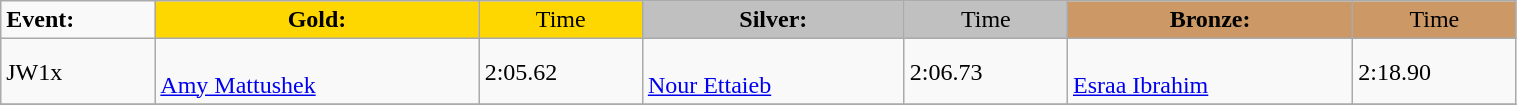<table class="wikitable" width=80%>
<tr>
<td><strong>Event:</strong></td>
<td style="text-align:center;background-color:gold;"><strong>Gold:</strong></td>
<td style="text-align:center;background-color:gold;">Time</td>
<td style="text-align:center;background-color:silver;"><strong>Silver:</strong></td>
<td style="text-align:center;background-color:silver;">Time</td>
<td style="text-align:center;background-color:#CC9966;"><strong>Bronze:</strong></td>
<td style="text-align:center;background-color:#CC9966;">Time</td>
</tr>
<tr>
<td>JW1x</td>
<td><br><a href='#'>Amy Mattushek</a></td>
<td>2:05.62</td>
<td><br><a href='#'>Nour Ettaieb</a></td>
<td>2:06.73</td>
<td><br><a href='#'>Esraa Ibrahim</a></td>
<td>2:18.90</td>
</tr>
<tr>
</tr>
</table>
